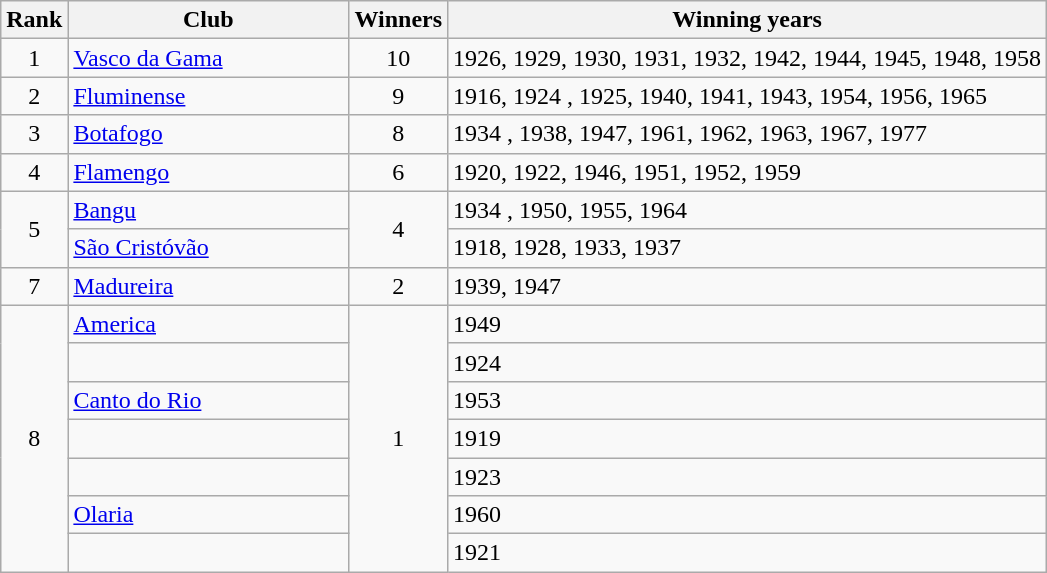<table class="wikitable sortable">
<tr>
<th>Rank</th>
<th style="width:180px">Club</th>
<th>Winners</th>
<th>Winning years</th>
</tr>
<tr>
<td align=center>1</td>
<td><a href='#'>Vasco da Gama</a></td>
<td align=center>10</td>
<td>1926, 1929, 1930, 1931, 1932, 1942, 1944, 1945, 1948, 1958</td>
</tr>
<tr>
<td align=center>2</td>
<td><a href='#'>Fluminense</a></td>
<td align=center>9</td>
<td>1916, 1924 , 1925, 1940, 1941, 1943, 1954, 1956, 1965</td>
</tr>
<tr>
<td align=center>3</td>
<td><a href='#'>Botafogo</a></td>
<td align=center>8</td>
<td>1934 , 1938, 1947, 1961, 1962, 1963, 1967, 1977</td>
</tr>
<tr>
<td align=center>4</td>
<td><a href='#'>Flamengo</a></td>
<td align=center>6</td>
<td>1920, 1922, 1946, 1951, 1952, 1959</td>
</tr>
<tr>
<td rowspan=2 align=center>5</td>
<td><a href='#'>Bangu</a></td>
<td rowspan=2 align=center>4</td>
<td>1934 , 1950, 1955, 1964</td>
</tr>
<tr>
<td><a href='#'>São Cristóvão</a></td>
<td>1918, 1928, 1933, 1937 </td>
</tr>
<tr>
<td align=center>7</td>
<td><a href='#'>Madureira</a></td>
<td align=center>2</td>
<td>1939, 1947</td>
</tr>
<tr>
<td rowspan=7 align=center>8</td>
<td><a href='#'>America</a></td>
<td rowspan=7 align=center>1</td>
<td>1949</td>
</tr>
<tr>
<td></td>
<td>1924 </td>
</tr>
<tr>
<td><a href='#'>Canto do Rio</a></td>
<td>1953</td>
</tr>
<tr>
<td></td>
<td>1919</td>
</tr>
<tr>
<td></td>
<td>1923</td>
</tr>
<tr>
<td><a href='#'>Olaria</a></td>
<td>1960</td>
</tr>
<tr>
<td></td>
<td>1921</td>
</tr>
</table>
